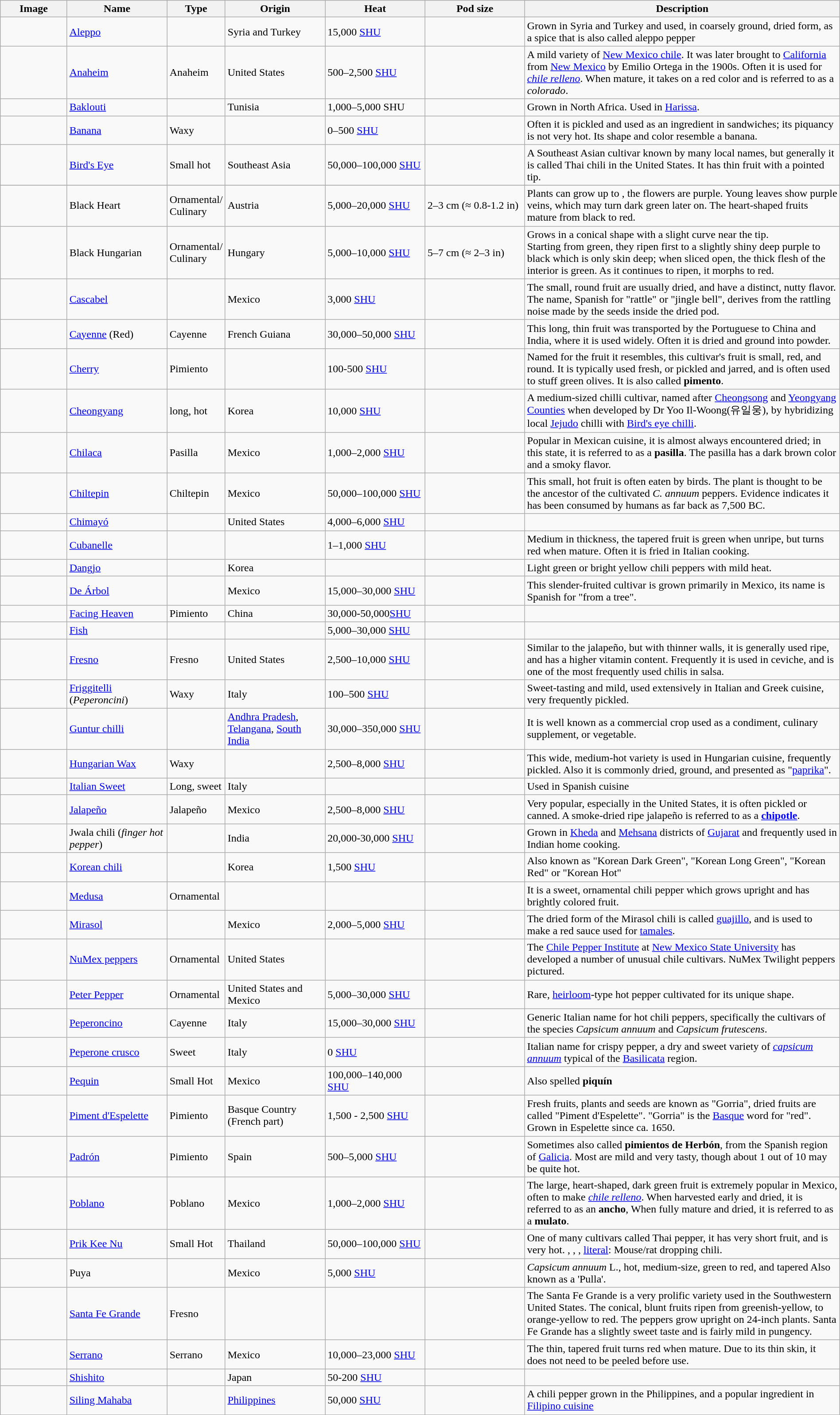<table class="wikitable sortable sticky-header" style="width:100%; height:auto;">
<tr>
<th style="width:8%;" class="unsortable">Image</th>
<th style="width:12%;">Name</th>
<th style="width:6%;">Type</th>
<th style="width:12%;">Origin</th>
<th style="width:12%;">Heat</th>
<th style="width:12%;">Pod size</th>
<th style="width:38%;" class="unsortable">Description</th>
</tr>
<tr>
<td></td>
<td><a href='#'>Aleppo</a></td>
<td></td>
<td>Syria and Turkey</td>
<td> 15,000 <a href='#'>SHU</a></td>
<td></td>
<td>Grown in Syria and Turkey and used, in coarsely ground, dried form, as a spice that is also called aleppo pepper</td>
</tr>
<tr>
<td></td>
<td><a href='#'>Anaheim</a></td>
<td>Anaheim</td>
<td>United States</td>
<td> 500–2,500 <a href='#'>SHU</a></td>
<td></td>
<td>A mild variety of <a href='#'>New Mexico chile</a>. It was later brought to <a href='#'>California</a> from <a href='#'>New Mexico</a> by Emilio Ortega in the 1900s. Often it is used for <em><a href='#'>chile relleno</a></em>. When mature, it takes on a red color and is referred to as a <em>colorado</em>.</td>
</tr>
<tr>
<td></td>
<td><a href='#'>Baklouti</a></td>
<td></td>
<td>Tunisia</td>
<td>1,000–5,000 SHU</td>
<td></td>
<td>Grown in North Africa. Used in <a href='#'>Harissa</a>.</td>
</tr>
<tr>
<td></td>
<td><a href='#'>Banana</a></td>
<td>Waxy</td>
<td></td>
<td> 0–500 <a href='#'>SHU</a></td>
<td></td>
<td>Often it is pickled and used as an ingredient in sandwiches; its piquancy is not very hot. Its shape and color resemble a banana.</td>
</tr>
<tr>
<td></td>
<td><a href='#'>Bird's Eye</a></td>
<td>Small hot</td>
<td>Southeast Asia</td>
<td>50,000–100,000 <a href='#'>SHU</a></td>
<td></td>
<td>A Southeast Asian cultivar known by many local names, but generally it is called Thai chili in the United States. It has thin fruit with a pointed tip.</td>
</tr>
<tr>
</tr>
<tr>
<td></td>
<td>Black Heart</td>
<td>Ornamental/<br>Culinary</td>
<td>Austria</td>
<td>5,000–20,000 <a href='#'>SHU</a></td>
<td>2–3 cm (≈ 0.8-1.2 in)</td>
<td>Plants can grow up to , the flowers are purple. Young leaves show purple veins, which may turn dark green later on. The heart-shaped fruits mature from black to red.</td>
</tr>
<tr>
<td></td>
<td>Black Hungarian</td>
<td>Ornamental/<br>Culinary</td>
<td>Hungary</td>
<td>5,000–10,000 <a href='#'>SHU</a></td>
<td>5–7 cm (≈ 2–3 in)</td>
<td>Grows in a conical shape with a slight curve near the tip.<br>Starting from green, they ripen first to a slightly shiny deep purple to black which is only skin deep; when sliced open, the thick flesh of the interior is green. As it continues to ripen, it morphs to red.</td>
</tr>
<tr>
<td></td>
<td><a href='#'>Cascabel</a></td>
<td></td>
<td>Mexico</td>
<td> 3,000 <a href='#'>SHU</a></td>
<td></td>
<td>The small, round fruit are usually dried, and have a distinct, nutty flavor. The name, Spanish for "rattle" or "jingle bell", derives from the rattling noise made by the seeds inside the dried pod.</td>
</tr>
<tr>
<td></td>
<td><a href='#'>Cayenne</a> (Red)</td>
<td>Cayenne</td>
<td>French Guiana</td>
<td> 30,000–50,000 <a href='#'>SHU</a></td>
<td></td>
<td>This long, thin fruit was transported by the Portuguese to China and India, where it is used widely. Often it is dried and ground into powder.</td>
</tr>
<tr>
<td></td>
<td><a href='#'>Cherry</a></td>
<td>Pimiento</td>
<td></td>
<td> 100-500 <a href='#'>SHU</a></td>
<td></td>
<td>Named for the fruit it resembles, this cultivar's fruit is small, red, and round. It is typically used fresh, or pickled and jarred, and is often used to stuff green olives. It is also called <strong>pimento</strong>.</td>
</tr>
<tr>
<td></td>
<td><a href='#'>Cheongyang</a></td>
<td>long, hot</td>
<td>Korea</td>
<td> 10,000 <a href='#'>SHU</a></td>
<td></td>
<td>A medium-sized chilli cultivar, named after <a href='#'>Cheongsong</a> and <a href='#'>Yeongyang Counties</a> when developed by Dr Yoo Il-Woong(유일웅), by hybridizing local <a href='#'>Jejudo</a> chilli with <a href='#'>Bird's eye chilli</a>.</td>
</tr>
<tr>
<td></td>
<td><a href='#'>Chilaca</a></td>
<td>Pasilla</td>
<td>Mexico</td>
<td> 1,000–2,000 <a href='#'>SHU</a></td>
<td></td>
<td>Popular in Mexican cuisine, it is almost always encountered dried; in this state, it is referred to as a <strong>pasilla</strong>. The pasilla has a dark brown color and a smoky flavor.</td>
</tr>
<tr>
<td></td>
<td><a href='#'>Chiltepin</a></td>
<td>Chiltepin</td>
<td>Mexico</td>
<td> 50,000–100,000 <a href='#'>SHU</a></td>
<td></td>
<td>This small, hot fruit is often eaten by birds. The plant is thought to be the ancestor of the cultivated <em>C. annuum</em> peppers. Evidence indicates it has been consumed by humans as far back as 7,500 BC.</td>
</tr>
<tr>
<td></td>
<td><a href='#'>Chimayó</a></td>
<td></td>
<td>United States</td>
<td> 4,000–6,000 <a href='#'>SHU</a></td>
<td></td>
<td></td>
</tr>
<tr>
<td></td>
<td><a href='#'>Cubanelle</a></td>
<td></td>
<td></td>
<td> 1–1,000 <a href='#'>SHU</a></td>
<td></td>
<td>Medium in thickness, the tapered fruit is green when unripe, but turns red when mature. Often it is fried in Italian cooking.</td>
</tr>
<tr>
<td></td>
<td><a href='#'>Dangjo</a></td>
<td></td>
<td>Korea</td>
<td></td>
<td></td>
<td>Light green or bright yellow chili peppers with mild heat.</td>
</tr>
<tr>
<td></td>
<td><a href='#'>De Árbol</a></td>
<td></td>
<td>Mexico</td>
<td> 15,000–30,000 <a href='#'>SHU</a></td>
<td></td>
<td>This slender-fruited cultivar is grown primarily in Mexico, its name is Spanish for "from a tree".</td>
</tr>
<tr>
<td></td>
<td><a href='#'>Facing Heaven</a></td>
<td>Pimiento</td>
<td>China</td>
<td> 30,000-50,000<a href='#'>SHU</a></td>
<td></td>
<td></td>
</tr>
<tr>
<td></td>
<td><a href='#'>Fish</a></td>
<td></td>
<td></td>
<td> 5,000–30,000 <a href='#'>SHU</a></td>
<td></td>
<td></td>
</tr>
<tr>
<td></td>
<td><a href='#'>Fresno</a></td>
<td>Fresno</td>
<td>United States</td>
<td> 2,500–10,000 <a href='#'>SHU</a></td>
<td></td>
<td>Similar to the jalapeño, but with thinner walls, it is generally used ripe, and has a higher vitamin content. Frequently it is used in ceviche, and is one of the most frequently used chilis in salsa.</td>
</tr>
<tr>
<td></td>
<td><a href='#'>Friggitelli</a> (<em>Peperoncini</em>)</td>
<td>Waxy</td>
<td>Italy</td>
<td> 100–500 <a href='#'>SHU</a></td>
<td></td>
<td>Sweet-tasting and mild, used extensively in Italian and Greek cuisine, very frequently pickled.</td>
</tr>
<tr>
<td></td>
<td><a href='#'>Guntur chilli</a></td>
<td></td>
<td><a href='#'>Andhra Pradesh</a>, <a href='#'>Telangana</a>, <a href='#'>South India</a></td>
<td> 30,000–350,000 <a href='#'>SHU</a></td>
<td></td>
<td>It is well known as a commercial crop used as a condiment, culinary supplement, or vegetable.</td>
</tr>
<tr>
<td></td>
<td><a href='#'>Hungarian Wax</a></td>
<td>Waxy</td>
<td></td>
<td> 2,500–8,000 <a href='#'>SHU</a></td>
<td></td>
<td>This wide, medium-hot variety is used in Hungarian cuisine, frequently pickled. Also it is commonly dried, ground, and presented as "<a href='#'>paprika</a>".</td>
</tr>
<tr>
<td></td>
<td><a href='#'>Italian Sweet</a></td>
<td>Long, sweet</td>
<td>Italy</td>
<td></td>
<td></td>
<td>Used in Spanish cuisine</td>
</tr>
<tr>
<td></td>
<td><a href='#'>Jalapeño</a></td>
<td>Jalapeño</td>
<td>Mexico</td>
<td> 2,500–8,000 <a href='#'>SHU</a></td>
<td></td>
<td>Very popular, especially in the United States, it is often pickled or canned. A smoke-dried ripe jalapeño is referred to as a <strong><a href='#'>chipotle</a></strong>.</td>
</tr>
<tr>
<td></td>
<td>Jwala chili (<em>finger hot pepper</em>)</td>
<td></td>
<td>India</td>
<td> 20,000-30,000 <a href='#'>SHU</a></td>
<td></td>
<td>Grown in <a href='#'>Kheda</a> and <a href='#'>Mehsana</a> districts of <a href='#'>Gujarat</a> and frequently used in Indian home cooking.</td>
</tr>
<tr>
<td></td>
<td><a href='#'>Korean chili</a></td>
<td></td>
<td>Korea</td>
<td> 1,500 <a href='#'>SHU</a></td>
<td></td>
<td>Also known as "Korean Dark Green", "Korean Long Green", "Korean Red" or "Korean Hot"</td>
</tr>
<tr>
<td></td>
<td><a href='#'>Medusa</a></td>
<td>Ornamental</td>
<td></td>
<td></td>
<td></td>
<td>It is a sweet, ornamental chili pepper which grows upright and has brightly colored fruit.</td>
</tr>
<tr>
<td></td>
<td><a href='#'>Mirasol</a></td>
<td></td>
<td>Mexico</td>
<td> 2,000–5,000 <a href='#'>SHU</a></td>
<td></td>
<td>The dried form of the Mirasol chili is called <a href='#'>guajillo</a>, and is used to make a red sauce used for <a href='#'>tamales</a>.</td>
</tr>
<tr>
<td></td>
<td><a href='#'>NuMex peppers</a></td>
<td>Ornamental</td>
<td>United States</td>
<td></td>
<td></td>
<td>The <a href='#'>Chile Pepper Institute</a> at <a href='#'>New Mexico State University</a> has developed a number of unusual chile cultivars. NuMex Twilight peppers pictured.</td>
</tr>
<tr>
<td></td>
<td><a href='#'>Peter Pepper</a></td>
<td>Ornamental</td>
<td>United States and Mexico</td>
<td> 5,000–30,000 <a href='#'>SHU</a></td>
<td></td>
<td>Rare, <a href='#'>heirloom</a>-type hot pepper cultivated for its unique shape.</td>
</tr>
<tr>
<td></td>
<td><a href='#'>Peperoncino</a></td>
<td>Cayenne</td>
<td>Italy</td>
<td> 15,000–30,000 <a href='#'>SHU</a></td>
<td></td>
<td>Generic Italian name for hot chili peppers, specifically the cultivars of the species <em>Capsicum annuum</em> and <em>Capsicum frutescens</em>.</td>
</tr>
<tr>
<td></td>
<td><a href='#'>Peperone crusco</a></td>
<td>Sweet</td>
<td>Italy</td>
<td> 0 <a href='#'>SHU</a></td>
<td></td>
<td>Italian name for crispy pepper, a dry and sweet variety of <em><a href='#'>capsicum annuum</a></em> typical of the <a href='#'>Basilicata</a> region.</td>
</tr>
<tr>
<td></td>
<td><a href='#'>Pequin</a></td>
<td>Small Hot</td>
<td>Mexico</td>
<td> 100,000–140,000 <a href='#'>SHU</a></td>
<td></td>
<td>Also spelled <strong>piquín</strong></td>
</tr>
<tr>
<td></td>
<td><a href='#'>Piment d'Espelette</a></td>
<td>Pimiento</td>
<td>Basque Country (French part)</td>
<td>1,500 - 2,500 <a href='#'>SHU</a></td>
<td></td>
<td>Fresh fruits, plants and seeds are known as "Gorria", dried fruits are called "Piment d'Espelette". "Gorria" is the <a href='#'>Basque</a> word for "red".<br>Grown in Espelette since ca. 1650.</td>
</tr>
<tr>
<td></td>
<td><a href='#'>Padrón</a></td>
<td>Pimiento</td>
<td>Spain</td>
<td> 500–5,000 <a href='#'>SHU</a></td>
<td></td>
<td>Sometimes also called <strong>pimientos de Herbón</strong>, from the Spanish region of <a href='#'>Galicia</a>. Most are mild and very tasty, though about 1 out of 10 may be quite hot.</td>
</tr>
<tr>
<td></td>
<td><a href='#'>Poblano</a></td>
<td>Poblano</td>
<td>Mexico</td>
<td> 1,000–2,000 <a href='#'>SHU</a></td>
<td></td>
<td>The large, heart-shaped, dark green fruit is extremely popular in Mexico, often to make <em><a href='#'>chile relleno</a></em>. When harvested early and dried, it is referred to as an <strong>ancho</strong>, When fully mature and dried, it is referred to as a <strong>mulato</strong>.</td>
</tr>
<tr>
<td></td>
<td><a href='#'>Prik Kee Nu</a></td>
<td>Small Hot</td>
<td>Thailand</td>
<td> 50,000–100,000 <a href='#'>SHU</a></td>
<td></td>
<td>One of many cultivars called Thai pepper, it has very short fruit, and is very hot. , , , <a href='#'>literal</a>: Mouse/rat dropping chili.</td>
</tr>
<tr>
<td></td>
<td>Puya</td>
<td></td>
<td>Mexico</td>
<td> 5,000 <a href='#'>SHU</a></td>
<td></td>
<td><em>Capsicum annuum</em> L., hot, medium-size, green to red, and tapered Also known as a 'Pulla'.</td>
</tr>
<tr>
<td></td>
<td><a href='#'>Santa Fe Grande</a></td>
<td>Fresno</td>
<td></td>
<td></td>
<td></td>
<td>The Santa Fe Grande is a very prolific variety used in the Southwestern United States. The conical, blunt fruits ripen from greenish-yellow, to orange-yellow to red. The peppers grow upright on 24-inch plants. Santa Fe Grande has a slightly sweet taste and is fairly mild in pungency.</td>
</tr>
<tr>
<td></td>
<td><a href='#'>Serrano</a></td>
<td>Serrano</td>
<td>Mexico</td>
<td> 10,000–23,000 <a href='#'>SHU</a></td>
<td></td>
<td>The thin, tapered fruit turns red when mature. Due to its thin skin, it does not need to be peeled before use.</td>
</tr>
<tr>
<td></td>
<td><a href='#'>Shishito</a></td>
<td></td>
<td>Japan</td>
<td> 50-200 <a href='#'>SHU</a></td>
<td></td>
<td></td>
</tr>
<tr>
<td></td>
<td><a href='#'>Siling Mahaba</a></td>
<td></td>
<td><a href='#'>Philippines</a></td>
<td>50,000 <a href='#'>SHU</a></td>
<td></td>
<td>A chili pepper grown in the Philippines, and a popular ingredient in <a href='#'>Filipino cuisine</a></td>
</tr>
</table>
